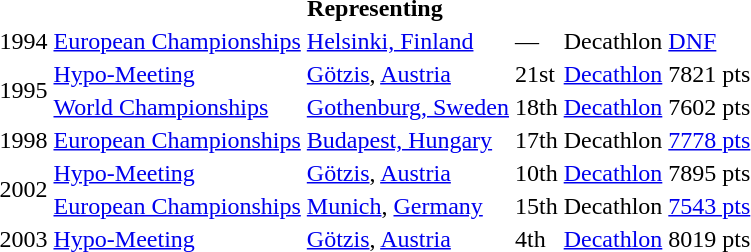<table>
<tr>
<th colspan="6">Representing </th>
</tr>
<tr>
<td>1994</td>
<td><a href='#'>European Championships</a></td>
<td><a href='#'>Helsinki, Finland</a></td>
<td>—</td>
<td>Decathlon</td>
<td><a href='#'>DNF</a></td>
</tr>
<tr>
<td rowspan=2>1995</td>
<td><a href='#'>Hypo-Meeting</a></td>
<td><a href='#'>Götzis</a>, <a href='#'>Austria</a></td>
<td>21st</td>
<td><a href='#'>Decathlon</a></td>
<td>7821 pts</td>
</tr>
<tr>
<td><a href='#'>World Championships</a></td>
<td><a href='#'>Gothenburg, Sweden</a></td>
<td>18th</td>
<td><a href='#'>Decathlon</a></td>
<td>7602 pts</td>
</tr>
<tr>
<td>1998</td>
<td><a href='#'>European Championships</a></td>
<td><a href='#'>Budapest, Hungary</a></td>
<td>17th</td>
<td>Decathlon</td>
<td><a href='#'>7778 pts</a></td>
</tr>
<tr>
<td rowspan=2>2002</td>
<td><a href='#'>Hypo-Meeting</a></td>
<td><a href='#'>Götzis</a>, <a href='#'>Austria</a></td>
<td>10th</td>
<td><a href='#'>Decathlon</a></td>
<td>7895 pts</td>
</tr>
<tr>
<td><a href='#'>European Championships</a></td>
<td><a href='#'>Munich</a>, <a href='#'>Germany</a></td>
<td>15th</td>
<td>Decathlon</td>
<td><a href='#'>7543 pts</a></td>
</tr>
<tr>
<td>2003</td>
<td><a href='#'>Hypo-Meeting</a></td>
<td><a href='#'>Götzis</a>, <a href='#'>Austria</a></td>
<td>4th</td>
<td><a href='#'>Decathlon</a></td>
<td>8019 pts</td>
</tr>
</table>
